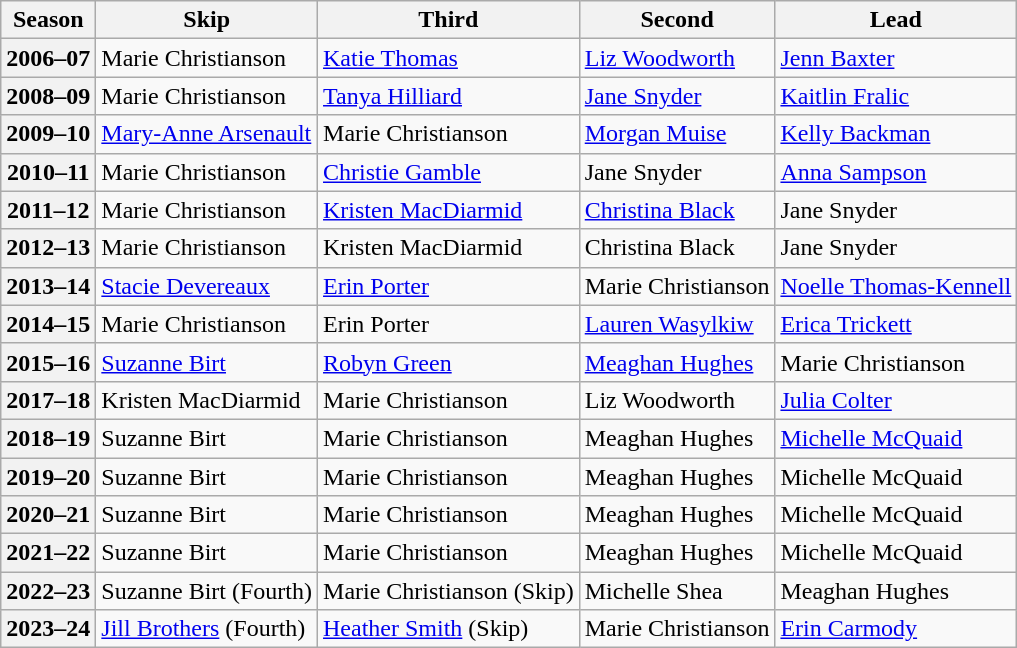<table class="wikitable">
<tr>
<th scope="col">Season</th>
<th scope="col">Skip</th>
<th scope="col">Third</th>
<th scope="col">Second</th>
<th scope="col">Lead</th>
</tr>
<tr>
<th scope="row">2006–07</th>
<td>Marie Christianson</td>
<td><a href='#'>Katie Thomas</a></td>
<td><a href='#'>Liz Woodworth</a></td>
<td><a href='#'>Jenn Baxter</a></td>
</tr>
<tr>
<th scope="row">2008–09</th>
<td>Marie Christianson</td>
<td><a href='#'>Tanya Hilliard</a></td>
<td><a href='#'>Jane Snyder</a></td>
<td><a href='#'>Kaitlin Fralic</a></td>
</tr>
<tr>
<th scope="row">2009–10</th>
<td><a href='#'>Mary-Anne Arsenault</a></td>
<td>Marie Christianson</td>
<td><a href='#'>Morgan Muise</a></td>
<td><a href='#'>Kelly Backman</a></td>
</tr>
<tr>
<th scope="row">2010–11</th>
<td>Marie Christianson</td>
<td><a href='#'>Christie Gamble</a></td>
<td>Jane Snyder</td>
<td><a href='#'>Anna Sampson</a></td>
</tr>
<tr>
<th scope="row">2011–12</th>
<td>Marie Christianson</td>
<td><a href='#'>Kristen MacDiarmid</a></td>
<td><a href='#'>Christina Black</a></td>
<td>Jane Snyder</td>
</tr>
<tr>
<th scope="row">2012–13</th>
<td>Marie Christianson</td>
<td>Kristen MacDiarmid</td>
<td>Christina Black</td>
<td>Jane Snyder</td>
</tr>
<tr>
<th scope="row">2013–14</th>
<td><a href='#'>Stacie Devereaux</a></td>
<td><a href='#'>Erin Porter</a></td>
<td>Marie Christianson</td>
<td><a href='#'>Noelle Thomas-Kennell</a></td>
</tr>
<tr>
<th scope="row">2014–15</th>
<td>Marie Christianson</td>
<td>Erin Porter</td>
<td><a href='#'>Lauren Wasylkiw</a></td>
<td><a href='#'>Erica Trickett</a></td>
</tr>
<tr>
<th scope="row">2015–16</th>
<td><a href='#'>Suzanne Birt</a></td>
<td><a href='#'>Robyn Green</a></td>
<td><a href='#'>Meaghan Hughes</a></td>
<td>Marie Christianson</td>
</tr>
<tr>
<th scope="row">2017–18</th>
<td>Kristen MacDiarmid</td>
<td>Marie Christianson</td>
<td>Liz Woodworth</td>
<td><a href='#'>Julia Colter</a></td>
</tr>
<tr>
<th scope="row">2018–19</th>
<td>Suzanne Birt</td>
<td>Marie Christianson</td>
<td>Meaghan Hughes</td>
<td><a href='#'>Michelle McQuaid</a></td>
</tr>
<tr>
<th scope="row">2019–20</th>
<td>Suzanne Birt</td>
<td>Marie Christianson</td>
<td>Meaghan Hughes</td>
<td>Michelle McQuaid</td>
</tr>
<tr>
<th scope="row">2020–21</th>
<td>Suzanne Birt</td>
<td>Marie Christianson</td>
<td>Meaghan Hughes</td>
<td>Michelle McQuaid</td>
</tr>
<tr>
<th scope="row">2021–22</th>
<td>Suzanne Birt</td>
<td>Marie Christianson</td>
<td>Meaghan Hughes</td>
<td>Michelle McQuaid</td>
</tr>
<tr>
<th scope="row">2022–23</th>
<td>Suzanne Birt (Fourth)</td>
<td>Marie Christianson (Skip)</td>
<td>Michelle Shea</td>
<td>Meaghan Hughes</td>
</tr>
<tr>
<th scope="row">2023–24</th>
<td><a href='#'>Jill Brothers</a> (Fourth)</td>
<td><a href='#'>Heather Smith</a> (Skip)</td>
<td>Marie Christianson</td>
<td><a href='#'>Erin Carmody</a></td>
</tr>
</table>
